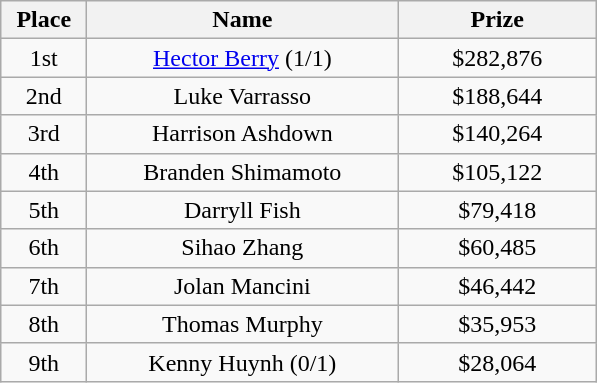<table class="wikitable">
<tr>
<th width="50">Place</th>
<th width="200">Name</th>
<th width="125">Prize</th>
</tr>
<tr>
<td align=center>1st</td>
<td align=center> <a href='#'>Hector Berry</a> (1/1)</td>
<td align=center>$282,876</td>
</tr>
<tr>
<td align=center>2nd</td>
<td align=center> Luke Varrasso</td>
<td align=center>$188,644</td>
</tr>
<tr>
<td align=center>3rd</td>
<td align=center> Harrison Ashdown</td>
<td align=center>$140,264</td>
</tr>
<tr>
<td align=center>4th</td>
<td align=center> Branden Shimamoto</td>
<td align=center>$105,122</td>
</tr>
<tr>
<td align=center>5th</td>
<td align=center> Darryll Fish</td>
<td align=center>$79,418</td>
</tr>
<tr>
<td align=center>6th</td>
<td align=center> Sihao Zhang</td>
<td align=center>$60,485</td>
</tr>
<tr>
<td align=center>7th</td>
<td align=center> Jolan Mancini</td>
<td align=center>$46,442</td>
</tr>
<tr>
<td align=center>8th</td>
<td align=center> Thomas Murphy</td>
<td align=center>$35,953</td>
</tr>
<tr>
<td align=center>9th</td>
<td align=center> Kenny Huynh (0/1)</td>
<td align=center>$28,064</td>
</tr>
</table>
